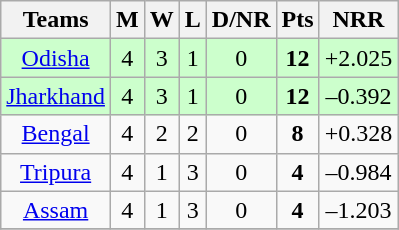<table class="wikitable" style="text-align: center;">
<tr>
<th>Teams</th>
<th>M</th>
<th>W</th>
<th>L</th>
<th>D/NR</th>
<th>Pts</th>
<th>NRR</th>
</tr>
<tr bgcolor=#ccffcc>
<td><a href='#'>Odisha</a></td>
<td>4</td>
<td>3</td>
<td>1</td>
<td>0</td>
<td><strong>12</strong></td>
<td>+2.025</td>
</tr>
<tr bgcolor=#ccffcc>
<td><a href='#'>Jharkhand</a></td>
<td>4</td>
<td>3</td>
<td>1</td>
<td>0</td>
<td><strong>12</strong></td>
<td>–0.392</td>
</tr>
<tr>
<td><a href='#'>Bengal</a></td>
<td>4</td>
<td>2</td>
<td>2</td>
<td>0</td>
<td><strong>8</strong></td>
<td>+0.328</td>
</tr>
<tr>
<td><a href='#'>Tripura</a></td>
<td>4</td>
<td>1</td>
<td>3</td>
<td>0</td>
<td><strong>4</strong></td>
<td>–0.984</td>
</tr>
<tr>
<td><a href='#'>Assam</a></td>
<td>4</td>
<td>1</td>
<td>3</td>
<td>0</td>
<td><strong>4</strong></td>
<td>–1.203</td>
</tr>
<tr>
</tr>
</table>
